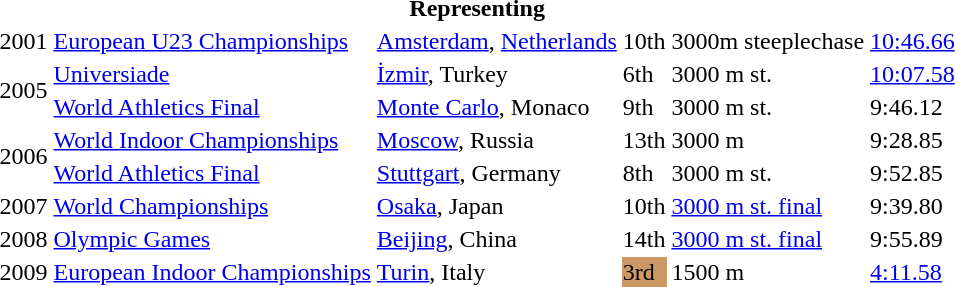<table>
<tr>
<th colspan="6">Representing </th>
</tr>
<tr>
<td>2001</td>
<td><a href='#'>European U23 Championships</a></td>
<td><a href='#'>Amsterdam</a>, <a href='#'>Netherlands</a></td>
<td>10th</td>
<td>3000m steeplechase</td>
<td><a href='#'>10:46.66</a></td>
</tr>
<tr>
<td rowspan=2>2005</td>
<td><a href='#'>Universiade</a></td>
<td><a href='#'>İzmir</a>, Turkey</td>
<td>6th</td>
<td>3000 m st.</td>
<td><a href='#'>10:07.58</a></td>
</tr>
<tr>
<td><a href='#'>World Athletics Final</a></td>
<td><a href='#'>Monte Carlo</a>, Monaco</td>
<td>9th</td>
<td>3000 m st.</td>
<td>9:46.12</td>
</tr>
<tr>
<td rowspan=2>2006</td>
<td><a href='#'>World Indoor Championships</a></td>
<td><a href='#'>Moscow</a>, Russia</td>
<td>13th</td>
<td>3000 m</td>
<td>9:28.85</td>
</tr>
<tr>
<td><a href='#'>World Athletics Final</a></td>
<td><a href='#'>Stuttgart</a>, Germany</td>
<td>8th</td>
<td>3000 m st.</td>
<td>9:52.85</td>
</tr>
<tr>
<td>2007</td>
<td><a href='#'>World Championships</a></td>
<td><a href='#'>Osaka</a>, Japan</td>
<td>10th</td>
<td><a href='#'>3000 m st. final</a></td>
<td>9:39.80</td>
</tr>
<tr>
<td>2008</td>
<td><a href='#'>Olympic Games</a></td>
<td><a href='#'>Beijing</a>, China</td>
<td>14th</td>
<td><a href='#'>3000 m st. final</a></td>
<td>9:55.89</td>
</tr>
<tr>
<td>2009</td>
<td><a href='#'>European Indoor Championships</a></td>
<td><a href='#'>Turin</a>, Italy</td>
<td bgcolor=cc9966>3rd</td>
<td>1500 m</td>
<td><a href='#'>4:11.58</a></td>
</tr>
</table>
